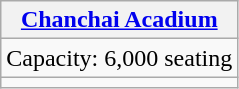<table class="wikitable" style="text-align:center">
<tr>
<th><a href='#'>Chanchai Acadium</a></th>
</tr>
<tr>
<td>Capacity: 6,000 seating</td>
</tr>
<tr>
<td></td>
</tr>
</table>
